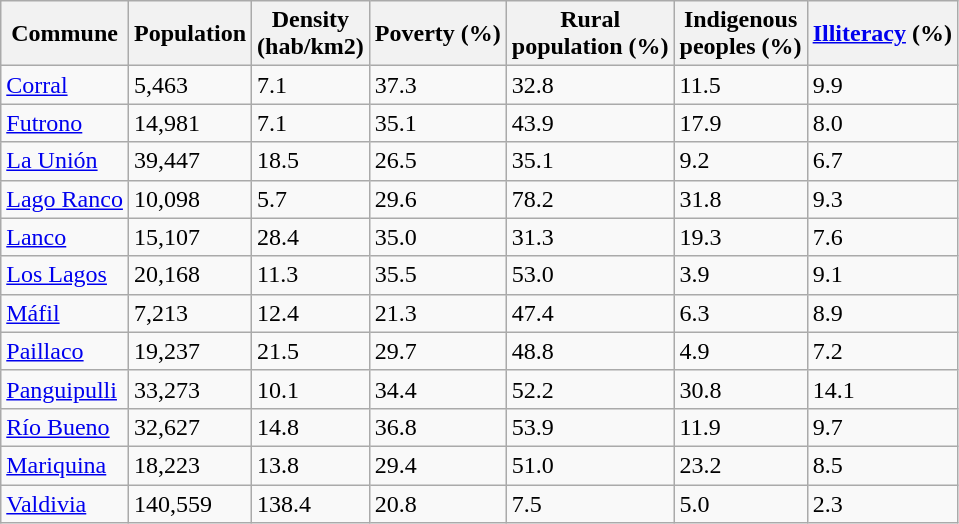<table class="wikitable sortable">
<tr>
<th>Commune</th>
<th>Population</th>
<th>Density<br>(hab/km2)</th>
<th>Poverty (%)</th>
<th>Rural<br>population (%)</th>
<th>Indigenous<br>peoples (%)</th>
<th><a href='#'>Illiteracy</a> (%)</th>
</tr>
<tr>
<td><a href='#'>Corral</a></td>
<td>5,463</td>
<td>7.1</td>
<td>37.3</td>
<td>32.8</td>
<td>11.5</td>
<td>9.9</td>
</tr>
<tr>
<td><a href='#'>Futrono</a></td>
<td>14,981</td>
<td>7.1</td>
<td>35.1</td>
<td>43.9</td>
<td>17.9</td>
<td>8.0</td>
</tr>
<tr>
<td><a href='#'>La Unión</a></td>
<td>39,447</td>
<td>18.5</td>
<td>26.5</td>
<td>35.1</td>
<td>9.2</td>
<td>6.7</td>
</tr>
<tr>
<td><a href='#'>Lago Ranco</a></td>
<td>10,098</td>
<td>5.7</td>
<td>29.6</td>
<td>78.2</td>
<td>31.8</td>
<td>9.3</td>
</tr>
<tr>
<td><a href='#'>Lanco</a></td>
<td>15,107</td>
<td>28.4</td>
<td>35.0</td>
<td>31.3</td>
<td>19.3</td>
<td>7.6</td>
</tr>
<tr>
<td><a href='#'>Los Lagos</a></td>
<td>20,168</td>
<td>11.3</td>
<td>35.5</td>
<td>53.0</td>
<td>3.9</td>
<td>9.1</td>
</tr>
<tr>
<td><a href='#'>Máfil</a></td>
<td>7,213</td>
<td>12.4</td>
<td>21.3</td>
<td>47.4</td>
<td>6.3</td>
<td>8.9</td>
</tr>
<tr>
<td><a href='#'>Paillaco</a></td>
<td>19,237</td>
<td>21.5</td>
<td>29.7</td>
<td>48.8</td>
<td>4.9</td>
<td>7.2</td>
</tr>
<tr>
<td><a href='#'>Panguipulli</a></td>
<td>33,273</td>
<td>10.1</td>
<td>34.4</td>
<td>52.2</td>
<td>30.8</td>
<td>14.1</td>
</tr>
<tr>
<td><a href='#'>Río Bueno</a></td>
<td>32,627</td>
<td>14.8</td>
<td>36.8</td>
<td>53.9</td>
<td>11.9</td>
<td>9.7</td>
</tr>
<tr>
<td><a href='#'>Mariquina</a></td>
<td>18,223</td>
<td>13.8</td>
<td>29.4</td>
<td>51.0</td>
<td>23.2</td>
<td>8.5</td>
</tr>
<tr>
<td><a href='#'>Valdivia</a></td>
<td>140,559</td>
<td>138.4</td>
<td>20.8</td>
<td>7.5</td>
<td>5.0</td>
<td>2.3</td>
</tr>
</table>
